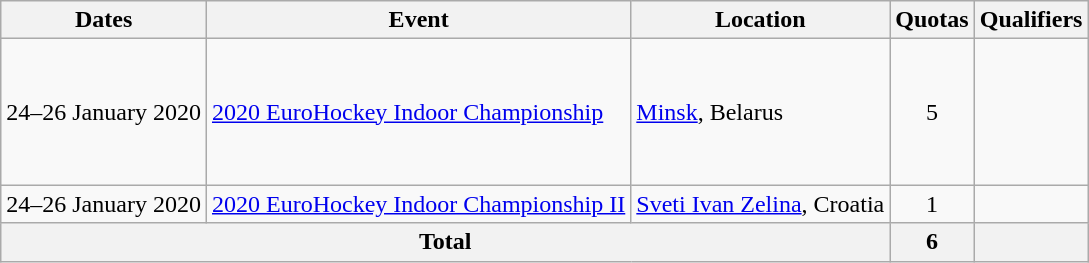<table class="wikitable">
<tr>
<th>Dates</th>
<th>Event</th>
<th>Location</th>
<th>Quotas</th>
<th>Qualifiers</th>
</tr>
<tr>
<td>24–26 January 2020</td>
<td><a href='#'>2020 EuroHockey Indoor Championship</a></td>
<td><a href='#'>Minsk</a>, Belarus</td>
<td align=center>5</td>
<td><br><s></s><br><br><br><br></td>
</tr>
<tr>
<td>24–26 January 2020</td>
<td><a href='#'>2020 EuroHockey Indoor Championship II</a></td>
<td><a href='#'>Sveti Ivan Zelina</a>, Croatia</td>
<td align=center>1</td>
<td><s></s><br></td>
</tr>
<tr>
<th colspan=3>Total</th>
<th>6</th>
<th></th>
</tr>
</table>
